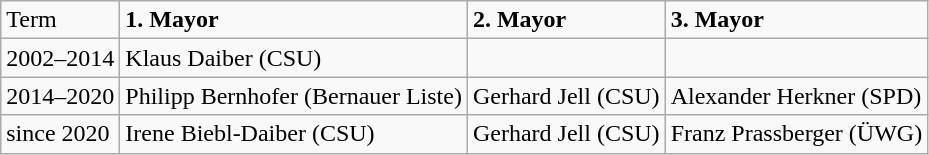<table class="wikitable" style="text-align:left">
<tr>
<td>Term</td>
<td><strong>1. Mayor</strong></td>
<td><strong>2. Mayor</strong></td>
<td><strong>3. Mayor</strong></td>
</tr>
<tr>
<td>2002–2014</td>
<td>Klaus Daiber (CSU)</td>
<td></td>
<td></td>
</tr>
<tr>
<td>2014–2020</td>
<td>Philipp Bernhofer (Bernauer Liste)</td>
<td>Gerhard Jell (CSU)</td>
<td>Alexander Herkner (SPD)</td>
</tr>
<tr>
<td>since 2020</td>
<td>Irene Biebl-Daiber (CSU)</td>
<td>Gerhard Jell (CSU)</td>
<td>Franz Prassberger (ÜWG)</td>
</tr>
</table>
